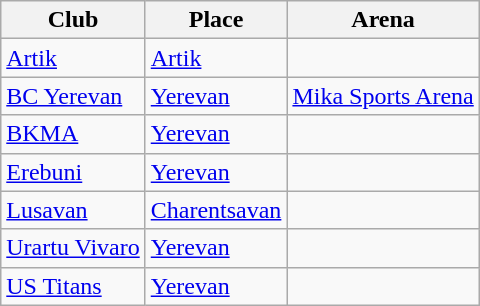<table class="wikitable sortable">
<tr>
<th>Club</th>
<th>Place</th>
<th>Arena</th>
</tr>
<tr>
<td><a href='#'>Artik</a></td>
<td><a href='#'>Artik</a></td>
<td></td>
</tr>
<tr>
<td><a href='#'>BC Yerevan</a></td>
<td><a href='#'>Yerevan</a></td>
<td><a href='#'>Mika Sports Arena</a></td>
</tr>
<tr>
<td><a href='#'>BKMA</a></td>
<td><a href='#'>Yerevan</a></td>
<td></td>
</tr>
<tr>
<td><a href='#'>Erebuni</a></td>
<td><a href='#'>Yerevan</a></td>
<td></td>
</tr>
<tr>
<td><a href='#'>Lusavan</a></td>
<td><a href='#'>Charentsavan</a></td>
<td></td>
</tr>
<tr>
<td><a href='#'>Urartu Vivaro</a></td>
<td><a href='#'>Yerevan</a></td>
<td></td>
</tr>
<tr>
<td><a href='#'>US Titans</a></td>
<td><a href='#'>Yerevan</a></td>
<td></td>
</tr>
</table>
